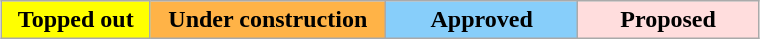<table class="wikitable" style="text-align:center; margin:auto; width:40%">
<tr>
<td width="40" bgcolor="ffff00"><strong>Topped out</strong></td>
<td width="40" bgcolor="FFB347"><strong>Under construction</strong></td>
<td width="40" bgcolor="87CEFA"><strong>Approved</strong></td>
<td width="40" bgcolor="#fdd"><strong>Proposed</strong></td>
</tr>
</table>
